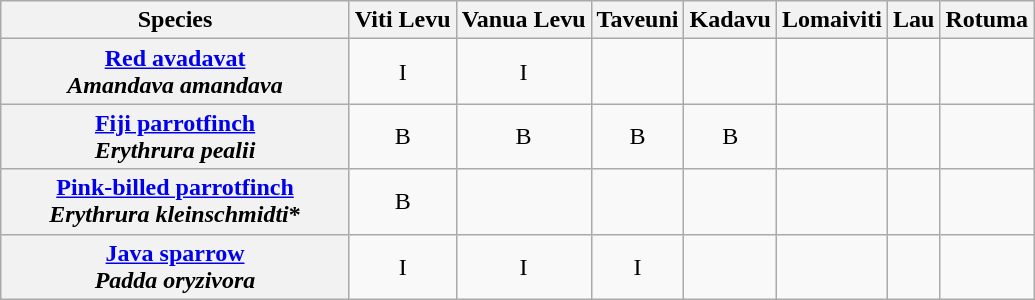<table class="wikitable" style="text-align:center">
<tr>
<th width="225">Species</th>
<th>Viti Levu</th>
<th>Vanua Levu</th>
<th>Taveuni</th>
<th>Kadavu</th>
<th>Lomaiviti</th>
<th>Lau</th>
<th>Rotuma</th>
</tr>
<tr>
<th><a href='#'>Red avadavat</a><br><em>Amandava amandava</em></th>
<td>I</td>
<td>I</td>
<td></td>
<td></td>
<td></td>
<td></td>
<td></td>
</tr>
<tr>
<th><a href='#'>Fiji parrotfinch</a><br><em>Erythrura pealii</em></th>
<td>B</td>
<td>B</td>
<td>B</td>
<td>B</td>
<td></td>
<td></td>
<td></td>
</tr>
<tr>
<th><a href='#'>Pink-billed parrotfinch</a><br><em>Erythrura kleinschmidti</em>*</th>
<td>B</td>
<td></td>
<td></td>
<td></td>
<td></td>
<td></td>
<td></td>
</tr>
<tr>
<th><a href='#'>Java sparrow</a><br><em>Padda oryzivora</em></th>
<td>I</td>
<td>I</td>
<td>I</td>
<td></td>
<td></td>
<td></td>
<td></td>
</tr>
</table>
